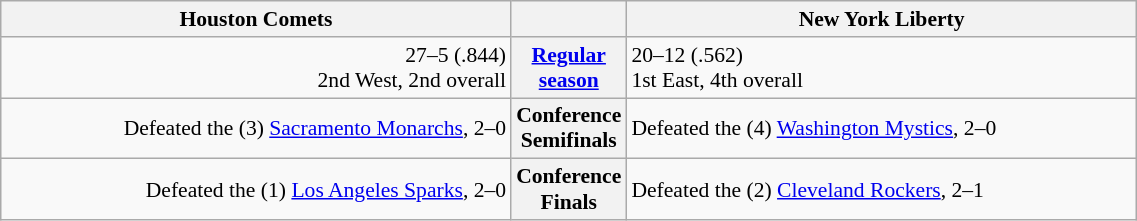<table class="wikitable" style="width: 60%; font-size:90%;">
<tr valign=top>
<th width=50%>Houston Comets</th>
<th></th>
<th width=50%>New York Liberty</th>
</tr>
<tr>
<td align=right>27–5 (.844)<br>2nd West, 2nd overall</td>
<th><a href='#'>Regular season</a></th>
<td align=left>20–12 (.562)<br>1st East, 4th overall</td>
</tr>
<tr>
<td align=right>Defeated the (3) <a href='#'>Sacramento Monarchs</a>, 2–0</td>
<th>Conference Semifinals</th>
<td align=left>Defeated the (4) <a href='#'>Washington Mystics</a>, 2–0</td>
</tr>
<tr>
<td align=right>Defeated the (1) <a href='#'>Los Angeles Sparks</a>, 2–0</td>
<th>Conference Finals</th>
<td align=left>Defeated the (2) <a href='#'>Cleveland Rockers</a>, 2–1</td>
</tr>
</table>
